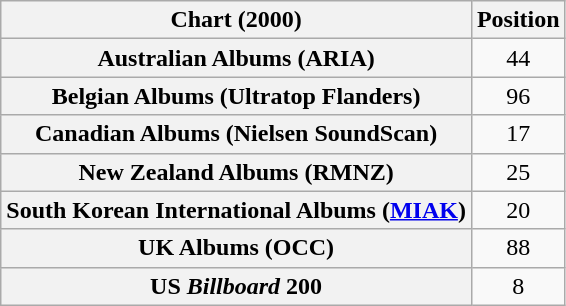<table class="wikitable sortable plainrowheaders" style="text-align:center;">
<tr>
<th scope="col">Chart (2000)</th>
<th scope="col">Position</th>
</tr>
<tr>
<th scope="row">Australian Albums (ARIA)</th>
<td>44</td>
</tr>
<tr>
<th scope="row">Belgian Albums (Ultratop Flanders)</th>
<td>96</td>
</tr>
<tr>
<th scope="row">Canadian Albums (Nielsen SoundScan)</th>
<td>17</td>
</tr>
<tr>
<th scope="row">New Zealand Albums (RMNZ)</th>
<td>25</td>
</tr>
<tr>
<th scope="row">South Korean International Albums (<a href='#'>MIAK</a>)</th>
<td>20</td>
</tr>
<tr>
<th scope="row">UK Albums (OCC)</th>
<td>88</td>
</tr>
<tr>
<th scope="row">US <em>Billboard</em> 200</th>
<td>8</td>
</tr>
</table>
